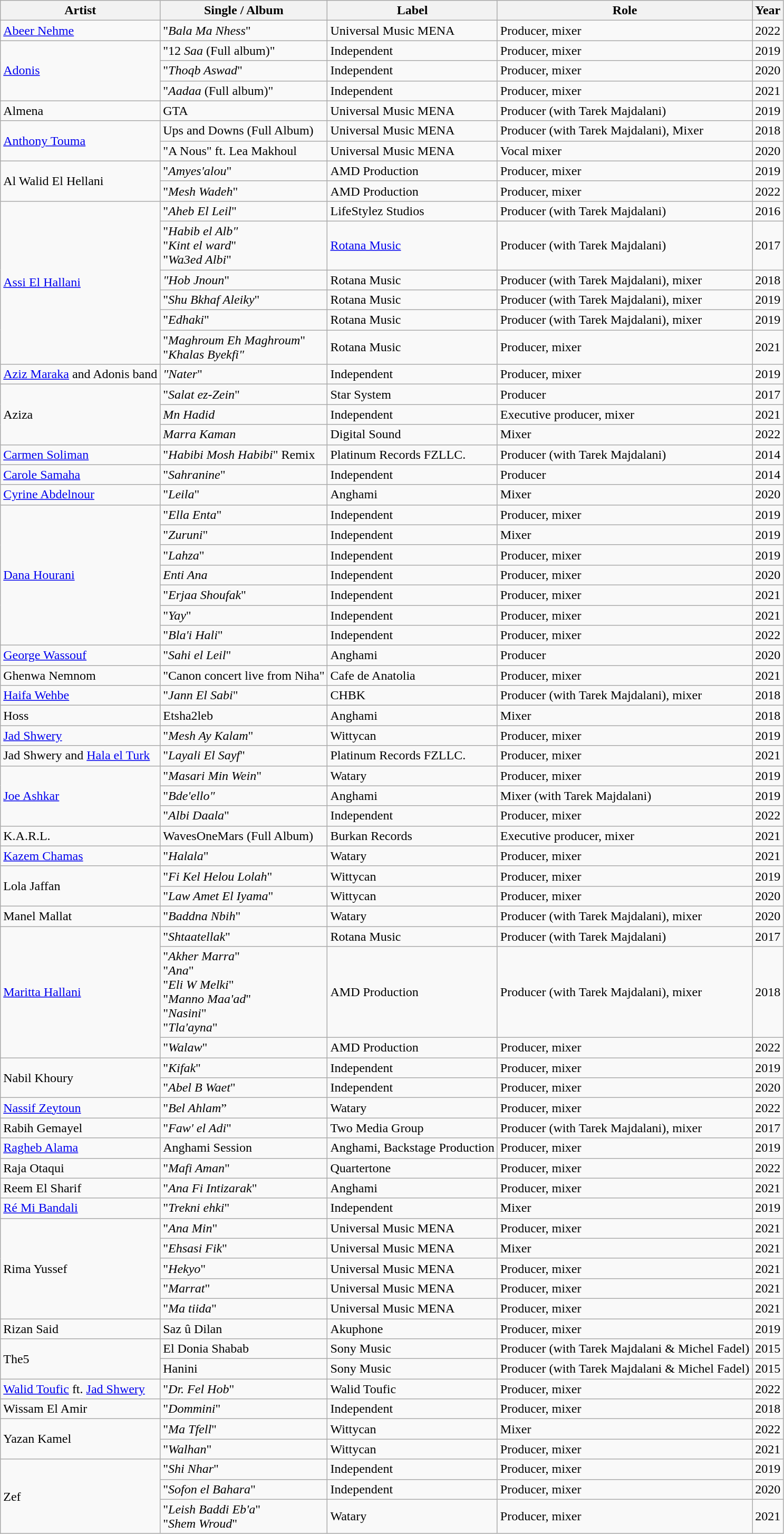<table class="wikitable sortable">
<tr>
<th>Artist</th>
<th>Single / Album</th>
<th>Label</th>
<th>Role</th>
<th>Year</th>
</tr>
<tr>
<td><a href='#'>Abeer Nehme</a></td>
<td>"<em>Bala Ma Nhess</em>"<em></em></td>
<td>Universal Music MENA</td>
<td>Producer, mixer</td>
<td>2022</td>
</tr>
<tr>
<td rowspan="3"><a href='#'>Adonis</a></td>
<td>"12 <em>Saa</em> (Full album)"</td>
<td>Independent</td>
<td>Producer, mixer</td>
<td>2019</td>
</tr>
<tr>
<td>"<em>Thoqb Aswad</em>"<em></em></td>
<td>Independent</td>
<td>Producer, mixer</td>
<td>2020</td>
</tr>
<tr>
<td>"<em>Aadaa</em> (Full album)"</td>
<td>Independent</td>
<td>Producer, mixer</td>
<td>2021</td>
</tr>
<tr>
<td>Almena</td>
<td>GTA</td>
<td>Universal Music MENA</td>
<td>Producer (with Tarek Majdalani)</td>
<td>2019</td>
</tr>
<tr>
<td rowspan="2"><a href='#'>Anthony Touma</a></td>
<td>Ups and Downs (Full Album)</td>
<td>Universal Music MENA</td>
<td>Producer (with Tarek Majdalani), Mixer</td>
<td>2018</td>
</tr>
<tr>
<td>"A Nous"  ft. Lea Makhoul</td>
<td>Universal Music MENA</td>
<td>Vocal mixer</td>
<td>2020</td>
</tr>
<tr>
<td rowspan="2">Al Walid El Hellani</td>
<td>"<em>Amyes'alou</em>" </td>
<td>AMD Production</td>
<td>Producer, mixer</td>
<td>2019</td>
</tr>
<tr>
<td>"<em>Mesh Wadeh</em>"</td>
<td>AMD Production</td>
<td>Producer, mixer</td>
<td>2022</td>
</tr>
<tr>
<td rowspan="6"><a href='#'>Assi El Hallani</a></td>
<td>"<em>Aheb El Leil</em>"</td>
<td>LifeStylez Studios</td>
<td>Producer (with Tarek Majdalani)</td>
<td>2016</td>
</tr>
<tr>
<td>"<em>Habib el Alb"<br></em>"<em>Kint el ward</em>"<br>"<em>Wa3ed Albi</em>"</td>
<td><a href='#'>Rotana Music</a></td>
<td>Producer (with Tarek Majdalani)</td>
<td>2017</td>
</tr>
<tr>
<td><em>"Hob Jnoun</em>"</td>
<td>Rotana Music</td>
<td>Producer (with Tarek Majdalani), mixer</td>
<td>2018</td>
</tr>
<tr>
<td>"<em>Shu Bkhaf Aleiky</em>"<em></em></td>
<td>Rotana Music</td>
<td>Producer (with Tarek Majdalani), mixer</td>
<td>2019</td>
</tr>
<tr>
<td>"<em>Edhaki</em>"</td>
<td>Rotana Music</td>
<td>Producer (with Tarek Majdalani), mixer</td>
<td>2019</td>
</tr>
<tr>
<td>"<em>Maghroum Eh Maghroum</em>"<br>"<em>Khalas Byekfi"</em></td>
<td>Rotana Music</td>
<td>Producer, mixer</td>
<td>2021</td>
</tr>
<tr>
<td><a href='#'>Aziz Maraka</a> and Adonis band</td>
<td><em>"Nater</em>"<em></em></td>
<td>Independent</td>
<td>Producer, mixer</td>
<td>2019</td>
</tr>
<tr>
<td rowspan="3">Aziza</td>
<td>"<em>Salat ez-Zein</em>"</td>
<td>Star System</td>
<td>Producer</td>
<td>2017</td>
</tr>
<tr>
<td><em>Mn Hadid</em> </td>
<td>Independent</td>
<td>Executive producer, mixer</td>
<td>2021</td>
</tr>
<tr>
<td><em>Marra Kaman</em></td>
<td>Digital Sound</td>
<td>Mixer</td>
<td>2022</td>
</tr>
<tr>
<td><a href='#'>Carmen Soliman</a></td>
<td>"<em>Habibi Mosh Habibi</em>" Remix</td>
<td>Platinum Records FZLLC.</td>
<td>Producer (with Tarek Majdalani)</td>
<td>2014</td>
</tr>
<tr>
<td><a href='#'>Carole Samaha</a></td>
<td>"<em>Sahranine</em>"</td>
<td>Independent</td>
<td>Producer</td>
<td>2014</td>
</tr>
<tr>
<td><a href='#'>Cyrine Abdelnour</a></td>
<td>"<em>Leila</em>"</td>
<td>Anghami</td>
<td>Mixer</td>
<td>2020</td>
</tr>
<tr>
<td rowspan="7"><a href='#'>Dana Hourani</a></td>
<td>"<em>Ella Enta</em>"</td>
<td>Independent</td>
<td>Producer, mixer</td>
<td>2019</td>
</tr>
<tr>
<td>"<em>Zuruni</em>"</td>
<td>Independent</td>
<td>Mixer</td>
<td>2019</td>
</tr>
<tr>
<td>"<em>Lahza</em>"</td>
<td>Independent</td>
<td>Producer, mixer</td>
<td>2019</td>
</tr>
<tr>
<td><em>Enti Ana</em></td>
<td>Independent</td>
<td>Producer, mixer</td>
<td>2020</td>
</tr>
<tr>
<td>"<em>Erjaa Shoufak</em>"</td>
<td>Independent</td>
<td>Producer, mixer</td>
<td>2021</td>
</tr>
<tr>
<td>"<em>Yay</em>"</td>
<td>Independent</td>
<td>Producer, mixer</td>
<td>2021</td>
</tr>
<tr>
<td>"<em>Bla'i Hali</em>"</td>
<td>Independent</td>
<td>Producer, mixer</td>
<td>2022</td>
</tr>
<tr>
<td><a href='#'>George Wassouf</a></td>
<td>"<em>Sahi el Leil</em>"</td>
<td>Anghami</td>
<td>Producer</td>
<td>2020</td>
</tr>
<tr>
<td>Ghenwa Nemnom</td>
<td>"Canon concert live from Niha"</td>
<td>Cafe de Anatolia</td>
<td>Producer, mixer</td>
<td>2021</td>
</tr>
<tr>
<td><a href='#'>Haifa Wehbe</a></td>
<td>"<em>Jann El Sabi</em>"</td>
<td>CHBK</td>
<td>Producer (with Tarek Majdalani), mixer</td>
<td>2018</td>
</tr>
<tr>
<td>Hoss</td>
<td>Etsha2leb</td>
<td>Anghami</td>
<td>Mixer</td>
<td>2018</td>
</tr>
<tr>
<td><a href='#'>Jad Shwery</a></td>
<td>"<em>Mesh Ay Kalam</em>"</td>
<td>Wittycan</td>
<td>Producer, mixer</td>
<td>2019</td>
</tr>
<tr>
<td>Jad Shwery and <a href='#'>Hala el Turk</a></td>
<td>"<em>Layali El Sayf</em>" <em></em></td>
<td>Platinum Records FZLLC.</td>
<td>Producer, mixer</td>
<td>2021</td>
</tr>
<tr>
<td rowspan="3"><a href='#'>Joe Ashkar</a></td>
<td>"<em>Masari Min Wein</em>"<em></em></td>
<td>Watary</td>
<td>Producer, mixer</td>
<td>2019</td>
</tr>
<tr>
<td>"<em>Bde'ello"</em></td>
<td>Anghami</td>
<td>Mixer (with Tarek Majdalani)</td>
<td>2019</td>
</tr>
<tr>
<td>"<em>Albi Daala</em>"<em></em></td>
<td>Independent</td>
<td>Producer, mixer</td>
<td>2022</td>
</tr>
<tr>
<td>K.A.R.L.</td>
<td>WavesOneMars (Full Album)</td>
<td>Burkan Records</td>
<td>Executive producer, mixer</td>
<td>2021</td>
</tr>
<tr>
<td><a href='#'>Kazem Chamas</a></td>
<td>"<em>Halala</em>"</td>
<td>Watary</td>
<td>Producer, mixer</td>
<td>2021</td>
</tr>
<tr>
<td rowspan="2">Lola Jaffan</td>
<td>"<em>Fi Kel Helou Lolah</em>"</td>
<td>Wittycan</td>
<td>Producer, mixer</td>
<td>2019</td>
</tr>
<tr>
<td>"<em>Law Amet El Iyama</em>"</td>
<td>Wittycan</td>
<td>Producer, mixer</td>
<td>2020</td>
</tr>
<tr>
<td>Manel Mallat</td>
<td>"<em>Baddna Nbih</em>"<em></em></td>
<td>Watary</td>
<td>Producer (with Tarek Majdalani), mixer</td>
<td>2020</td>
</tr>
<tr>
<td rowspan="3"><a href='#'>Maritta Hallani</a></td>
<td>"<em>Shtaatellak</em>"</td>
<td>Rotana Music</td>
<td>Producer (with Tarek Majdalani)</td>
<td>2017</td>
</tr>
<tr>
<td>"<em>Akher Marra</em>"<br>"<em>Ana</em>"<br>"<em>Eli W Melki</em>"<br>"<em>Manno Maa'ad</em>"<br>"<em>Nasini</em>"<br>"<em>Tla'ayna</em>"</td>
<td>AMD Production</td>
<td>Producer (with Tarek Majdalani), mixer</td>
<td>2018</td>
</tr>
<tr>
<td>"<em>Walaw</em>"</td>
<td>AMD Production</td>
<td>Producer, mixer</td>
<td>2022</td>
</tr>
<tr>
<td rowspan="2">Nabil Khoury</td>
<td>"<em>Kifak</em>"</td>
<td>Independent</td>
<td>Producer, mixer</td>
<td>2019</td>
</tr>
<tr>
<td>"<em>Abel B Waet</em>"</td>
<td>Independent</td>
<td>Producer, mixer</td>
<td>2020</td>
</tr>
<tr>
<td><a href='#'>Nassif Zeytoun</a></td>
<td>"<em>Bel Ahlam</em>”</td>
<td>Watary</td>
<td>Producer, mixer</td>
<td>2022</td>
</tr>
<tr>
<td>Rabih Gemayel</td>
<td>"<em>Faw' el Adi</em>"</td>
<td>Two Media Group</td>
<td>Producer (with Tarek Majdalani), mixer</td>
<td>2017</td>
</tr>
<tr>
<td><a href='#'>Ragheb Alama</a></td>
<td>Anghami Session</td>
<td>Anghami, Backstage Production</td>
<td>Producer, mixer</td>
<td>2019</td>
</tr>
<tr>
<td>Raja Otaqui</td>
<td>"<em>Mafi Aman</em>"</td>
<td>Quartertone</td>
<td>Producer, mixer</td>
<td>2022</td>
</tr>
<tr>
<td>Reem El Sharif</td>
<td>"<em>Ana Fi Intizarak</em>"</td>
<td>Anghami</td>
<td>Producer, mixer</td>
<td>2021</td>
</tr>
<tr>
<td><a href='#'>Ré Mi Bandali</a></td>
<td>"<em>Trekni ehki</em>"</td>
<td>Independent</td>
<td>Mixer</td>
<td>2019</td>
</tr>
<tr>
<td rowspan="5">Rima Yussef</td>
<td>"<em>Ana Min</em>"</td>
<td>Universal Music MENA</td>
<td>Producer, mixer</td>
<td>2021</td>
</tr>
<tr>
<td>"<em>Ehsasi Fik</em>"</td>
<td>Universal Music MENA</td>
<td>Mixer</td>
<td>2021</td>
</tr>
<tr>
<td>"<em>Hekyo</em>"</td>
<td>Universal Music MENA</td>
<td>Producer, mixer</td>
<td>2021</td>
</tr>
<tr>
<td>"<em>Marrat</em>"</td>
<td>Universal Music MENA</td>
<td>Producer, mixer</td>
<td>2021</td>
</tr>
<tr>
<td>"<em>Ma tiida</em>"</td>
<td>Universal Music MENA</td>
<td>Producer, mixer</td>
<td>2021</td>
</tr>
<tr>
<td>Rizan Said</td>
<td>Saz û Dilan</td>
<td>Akuphone</td>
<td>Producer, mixer</td>
<td>2019</td>
</tr>
<tr>
<td colspan="1" rowspan="2">The5</td>
<td>El Donia Shabab</td>
<td>Sony Music</td>
<td>Producer (with Tarek Majdalani & Michel Fadel)</td>
<td>2015</td>
</tr>
<tr>
<td>Hanini</td>
<td>Sony Music</td>
<td>Producer (with Tarek Majdalani & Michel Fadel)</td>
<td>2015</td>
</tr>
<tr>
<td><a href='#'>Walid Toufic</a> ft. <a href='#'>Jad Shwery</a></td>
<td>"<em>Dr. Fel Hob</em>"</td>
<td>Walid Toufic</td>
<td>Producer, mixer</td>
<td>2022</td>
</tr>
<tr>
<td>Wissam El Amir</td>
<td>"<em>Dommini</em>"</td>
<td>Independent</td>
<td>Producer, mixer</td>
<td>2018</td>
</tr>
<tr>
<td rowspan="2">Yazan Kamel</td>
<td>"<em>Ma Tfell</em>"</td>
<td>Wittycan</td>
<td>Mixer</td>
<td>2022</td>
</tr>
<tr>
<td>"<em>Walhan</em>"<em></em></td>
<td>Wittycan</td>
<td>Producer, mixer</td>
<td>2021</td>
</tr>
<tr>
<td rowspan="3">Zef</td>
<td>"<em>Shi Nhar</em>"</td>
<td>Independent</td>
<td>Producer, mixer</td>
<td>2019</td>
</tr>
<tr>
<td>"<em>Sofon el Bahara</em>"</td>
<td>Independent</td>
<td>Producer, mixer</td>
<td>2020</td>
</tr>
<tr>
<td>"<em>Leish Baddi Eb'a</em>"<br>"<em>Shem Wroud</em>"</td>
<td>Watary</td>
<td>Producer, mixer</td>
<td>2021</td>
</tr>
</table>
